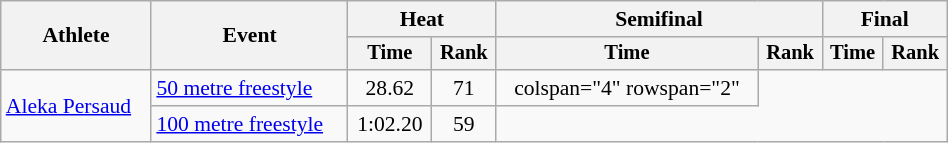<table class="wikitable" style="text-align:center; font-size:90%; width:50%;">
<tr>
<th rowspan="2">Athlete</th>
<th rowspan="2">Event</th>
<th colspan="2">Heat</th>
<th colspan="2">Semifinal</th>
<th colspan="2">Final</th>
</tr>
<tr style="font-size:95%">
<th>Time</th>
<th>Rank</th>
<th>Time</th>
<th>Rank</th>
<th>Time</th>
<th>Rank</th>
</tr>
<tr>
<td align=left rowspan=2><a href='#'>Aleka Persaud</a></td>
<td align=left><a href='#'>50 metre freestyle</a></td>
<td>28.62</td>
<td>71</td>
<td>colspan="4" rowspan="2" </td>
</tr>
<tr>
<td align=left><a href='#'>100 metre freestyle</a></td>
<td>1:02.20</td>
<td>59</td>
</tr>
</table>
